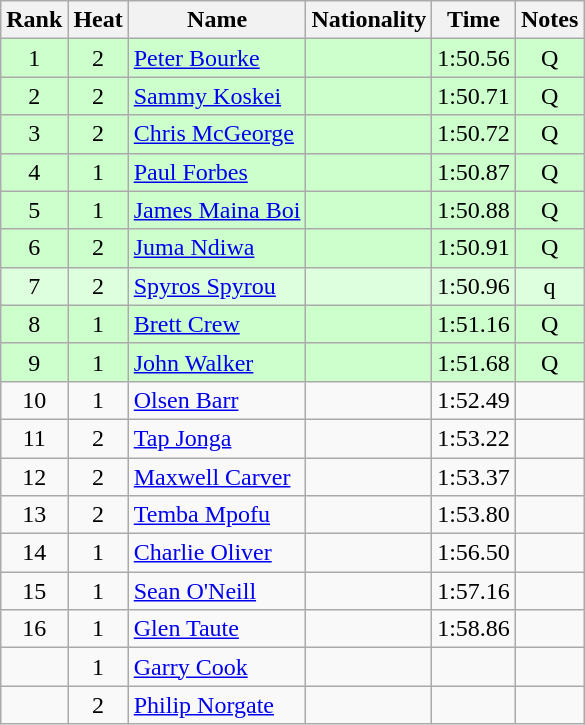<table class="wikitable sortable" style="text-align:center">
<tr>
<th>Rank</th>
<th>Heat</th>
<th>Name</th>
<th>Nationality</th>
<th>Time</th>
<th>Notes</th>
</tr>
<tr bgcolor=ccffcc>
<td>1</td>
<td>2</td>
<td align=left><a href='#'>Peter Bourke</a></td>
<td align=left></td>
<td>1:50.56</td>
<td>Q</td>
</tr>
<tr bgcolor=ccffcc>
<td>2</td>
<td>2</td>
<td align=left><a href='#'>Sammy Koskei</a></td>
<td align=left></td>
<td>1:50.71</td>
<td>Q</td>
</tr>
<tr bgcolor=ccffcc>
<td>3</td>
<td>2</td>
<td align=left><a href='#'>Chris McGeorge</a></td>
<td align=left></td>
<td>1:50.72</td>
<td>Q</td>
</tr>
<tr bgcolor=ccffcc>
<td>4</td>
<td>1</td>
<td align=left><a href='#'>Paul Forbes</a></td>
<td align=left></td>
<td>1:50.87</td>
<td>Q</td>
</tr>
<tr bgcolor=ccffcc>
<td>5</td>
<td>1</td>
<td align=left><a href='#'>James Maina Boi</a></td>
<td align=left></td>
<td>1:50.88</td>
<td>Q</td>
</tr>
<tr bgcolor=ccffcc>
<td>6</td>
<td>2</td>
<td align=left><a href='#'>Juma Ndiwa</a></td>
<td align=left></td>
<td>1:50.91</td>
<td>Q</td>
</tr>
<tr bgcolor=ddffdd>
<td>7</td>
<td>2</td>
<td align=left><a href='#'>Spyros Spyrou</a></td>
<td align=left></td>
<td>1:50.96</td>
<td>q</td>
</tr>
<tr bgcolor=ccffcc>
<td>8</td>
<td>1</td>
<td align=left><a href='#'>Brett Crew</a></td>
<td align=left></td>
<td>1:51.16</td>
<td>Q</td>
</tr>
<tr bgcolor=ccffcc>
<td>9</td>
<td>1</td>
<td align=left><a href='#'>John Walker</a></td>
<td align=left></td>
<td>1:51.68</td>
<td>Q</td>
</tr>
<tr>
<td>10</td>
<td>1</td>
<td align=left><a href='#'>Olsen Barr</a></td>
<td align=left></td>
<td>1:52.49</td>
<td></td>
</tr>
<tr>
<td>11</td>
<td>2</td>
<td align=left><a href='#'>Tap Jonga</a></td>
<td align=left></td>
<td>1:53.22</td>
<td></td>
</tr>
<tr>
<td>12</td>
<td>2</td>
<td align=left><a href='#'>Maxwell Carver</a></td>
<td align=left></td>
<td>1:53.37</td>
<td></td>
</tr>
<tr>
<td>13</td>
<td>2</td>
<td align=left><a href='#'>Temba Mpofu</a></td>
<td align=left></td>
<td>1:53.80</td>
<td></td>
</tr>
<tr>
<td>14</td>
<td>1</td>
<td align=left><a href='#'>Charlie Oliver</a></td>
<td align=left></td>
<td>1:56.50</td>
<td></td>
</tr>
<tr>
<td>15</td>
<td>1</td>
<td align=left><a href='#'>Sean O'Neill</a></td>
<td align=left></td>
<td>1:57.16</td>
<td></td>
</tr>
<tr>
<td>16</td>
<td>1</td>
<td align=left><a href='#'>Glen Taute</a></td>
<td align=left></td>
<td>1:58.86</td>
<td></td>
</tr>
<tr>
<td></td>
<td>1</td>
<td align=left><a href='#'>Garry Cook</a></td>
<td align=left></td>
<td></td>
<td></td>
</tr>
<tr>
<td></td>
<td>2</td>
<td align=left><a href='#'>Philip Norgate</a></td>
<td align=left></td>
<td></td>
<td></td>
</tr>
</table>
